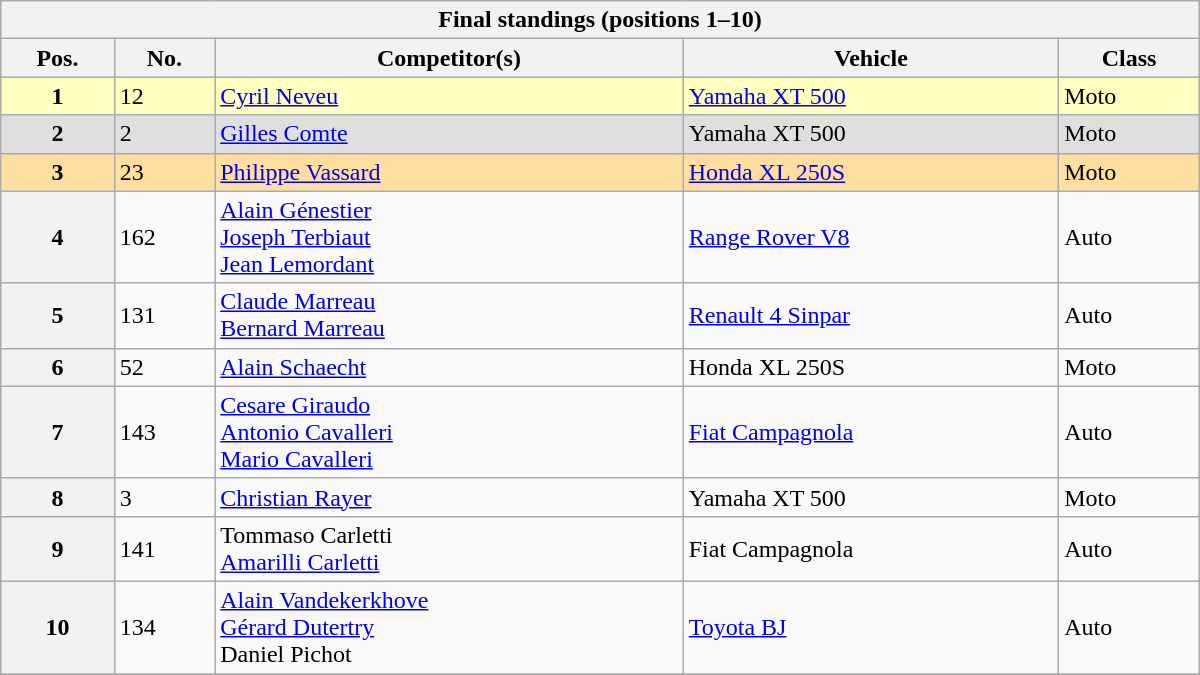<table class="wikitable" style="width:50em;margin-bottom:0;">
<tr>
<th colspan=5>Final standings (positions 1–10)</th>
</tr>
<tr>
<th>Pos.</th>
<th>No.</th>
<th>Competitor(s)</th>
<th>Vehicle</th>
<th>Class</th>
</tr>
<tr>
<th style="background:#ffffbf;">1</th>
<td style="background:#ffffbf;">12</td>
<td style="background:#ffffbf;"> <a href='#'>Cyril Neveu</a></td>
<td style="background:#ffffbf;"><a href='#'>Yamaha XT 500</a></td>
<td style="background:#ffffbf;">Moto</td>
</tr>
<tr>
<th style="background:#dfdfdf;">2</th>
<td style="background:#dfdfdf;">2</td>
<td style="background:#dfdfdf;"> <a href='#'>Gilles Comte</a></td>
<td style="background:#dfdfdf;">Yamaha XT 500</td>
<td style="background:#dfdfdf;">Moto</td>
</tr>
<tr>
<th style="background:#ffdf9f;">3</th>
<td style="background:#ffdf9f;">23</td>
<td style="background:#ffdf9f;"> <a href='#'>Philippe Vassard</a></td>
<td style="background:#ffdf9f;"><a href='#'>Honda XL 250S</a></td>
<td style="background:#ffdf9f;">Moto</td>
</tr>
<tr>
<th>4</th>
<td>162</td>
<td> <a href='#'>Alain Génestier</a><br> <a href='#'>Joseph Terbiaut</a><br> <a href='#'>Jean Lemordant</a></td>
<td><a href='#'>Range Rover V8</a></td>
<td>Auto</td>
</tr>
<tr>
<th>5</th>
<td>131</td>
<td> <a href='#'>Claude Marreau</a><br> <a href='#'>Bernard Marreau</a></td>
<td><a href='#'>Renault 4 Sinpar</a></td>
<td>Auto</td>
</tr>
<tr>
<th>6</th>
<td>52</td>
<td> <a href='#'>Alain Schaecht</a></td>
<td>Honda XL 250S</td>
<td>Moto</td>
</tr>
<tr>
<th>7</th>
<td>143</td>
<td> <a href='#'>Cesare Giraudo</a><br> <a href='#'>Antonio Cavalleri</a><br> <a href='#'>Mario Cavalleri</a></td>
<td><a href='#'>Fiat Campagnola</a></td>
<td>Auto</td>
</tr>
<tr>
<th>8</th>
<td>3</td>
<td> <a href='#'>Christian Rayer</a></td>
<td>Yamaha XT 500</td>
<td>Moto</td>
</tr>
<tr>
<th>9</th>
<td>141</td>
<td> Tommaso Carletti<br> <a href='#'>Amarilli Carletti</a></td>
<td>Fiat Campagnola</td>
<td>Auto</td>
</tr>
<tr>
<th>10</th>
<td>134</td>
<td> <a href='#'>Alain Vandekerkhove</a><br> <a href='#'>Gérard Dutertry</a><br> Daniel Pichot</td>
<td><a href='#'>Toyota BJ</a></td>
<td>Auto</td>
</tr>
<tr>
</tr>
</table>
